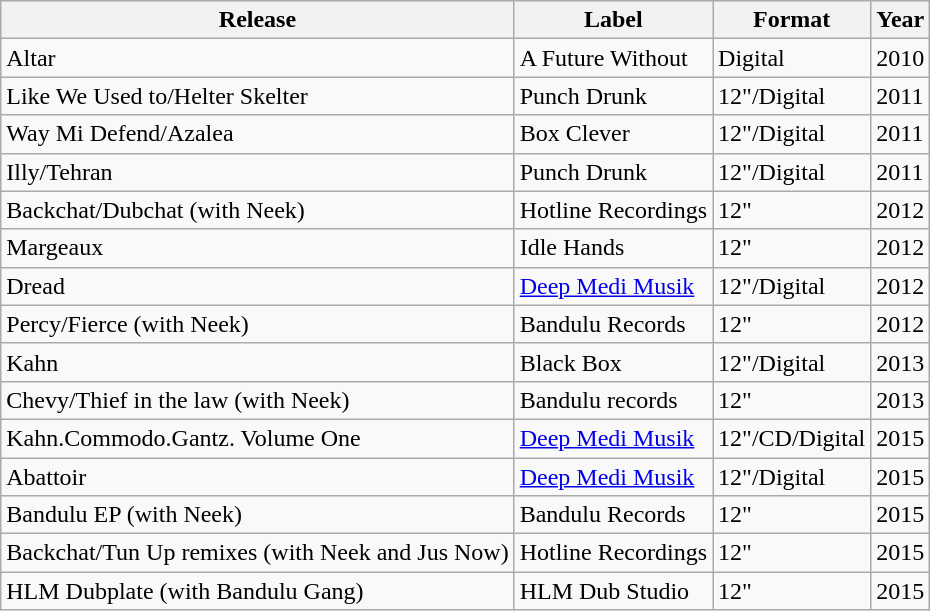<table class="wikitable sortable">
<tr>
<th>Release</th>
<th>Label</th>
<th>Format</th>
<th>Year</th>
</tr>
<tr>
<td>Altar</td>
<td>A Future Without</td>
<td>Digital</td>
<td>2010</td>
</tr>
<tr>
<td>Like We Used to/Helter Skelter</td>
<td>Punch Drunk</td>
<td>12"/Digital</td>
<td>2011</td>
</tr>
<tr>
<td>Way Mi Defend/Azalea</td>
<td>Box Clever</td>
<td>12"/Digital</td>
<td>2011</td>
</tr>
<tr>
<td>Illy/Tehran</td>
<td>Punch Drunk</td>
<td>12"/Digital</td>
<td>2011</td>
</tr>
<tr>
<td>Backchat/Dubchat (with Neek)</td>
<td>Hotline Recordings</td>
<td>12"</td>
<td>2012</td>
</tr>
<tr>
<td>Margeaux</td>
<td>Idle Hands</td>
<td>12"</td>
<td>2012</td>
</tr>
<tr>
<td>Dread</td>
<td><a href='#'>Deep Medi Musik</a></td>
<td>12"/Digital</td>
<td>2012</td>
</tr>
<tr>
<td>Percy/Fierce (with Neek)</td>
<td>Bandulu Records</td>
<td>12"</td>
<td>2012</td>
</tr>
<tr>
<td>Kahn</td>
<td>Black Box</td>
<td>12"/Digital</td>
<td>2013</td>
</tr>
<tr>
<td>Chevy/Thief in the law (with Neek)</td>
<td>Bandulu records</td>
<td>12"</td>
<td>2013</td>
</tr>
<tr>
<td>Kahn.Commodo.Gantz. Volume One</td>
<td><a href='#'>Deep Medi Musik</a></td>
<td>12"/CD/Digital</td>
<td>2015</td>
</tr>
<tr>
<td>Abattoir</td>
<td><a href='#'>Deep Medi Musik</a></td>
<td>12"/Digital</td>
<td>2015</td>
</tr>
<tr>
<td>Bandulu EP (with Neek)</td>
<td>Bandulu Records</td>
<td>12"</td>
<td>2015</td>
</tr>
<tr>
<td>Backchat/Tun Up remixes (with Neek and Jus Now)</td>
<td>Hotline Recordings</td>
<td>12"</td>
<td>2015</td>
</tr>
<tr>
<td>HLM Dubplate (with Bandulu Gang)</td>
<td>HLM Dub Studio</td>
<td>12"</td>
<td>2015</td>
</tr>
</table>
